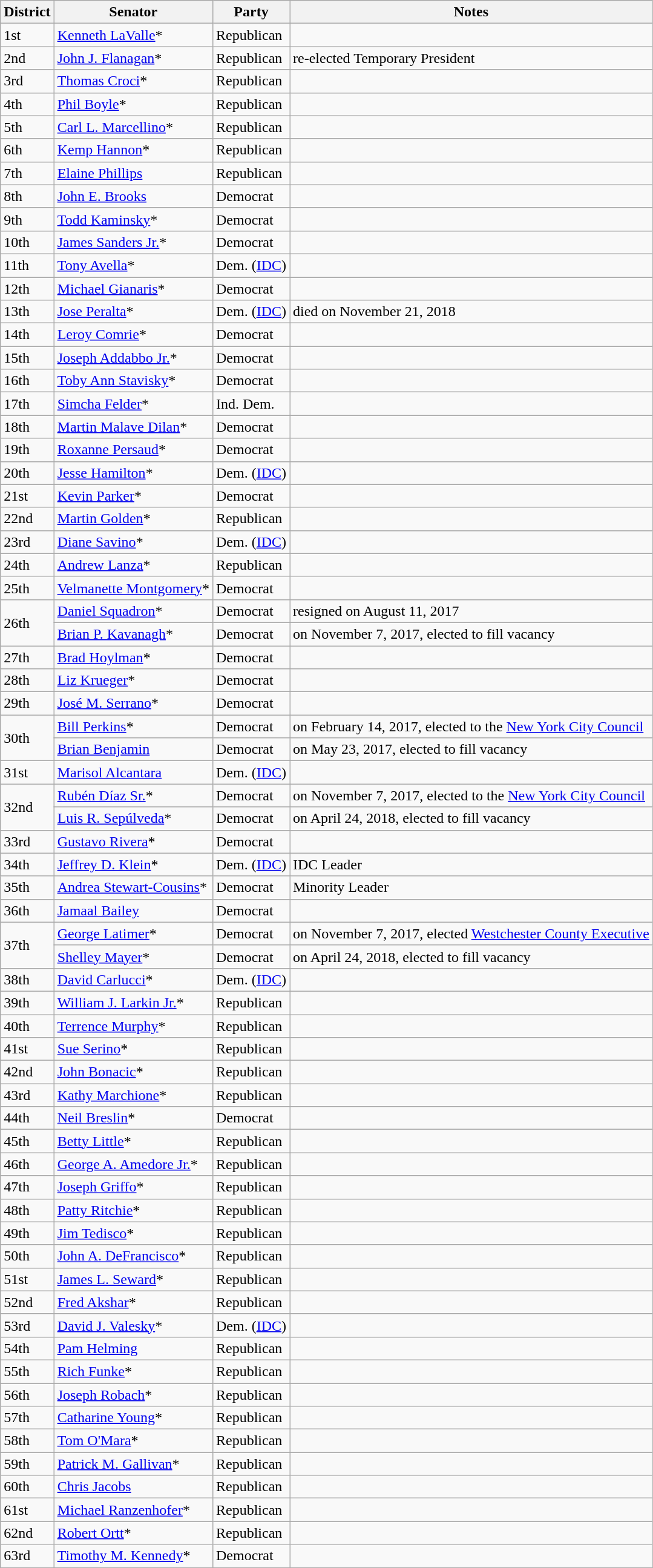<table class=wikitable>
<tr>
<th>District</th>
<th>Senator</th>
<th>Party</th>
<th>Notes</th>
</tr>
<tr>
<td>1st</td>
<td><a href='#'>Kenneth LaValle</a>*</td>
<td>Republican</td>
<td></td>
</tr>
<tr>
<td>2nd</td>
<td><a href='#'>John J. Flanagan</a>*</td>
<td>Republican</td>
<td>re-elected Temporary President</td>
</tr>
<tr>
<td>3rd</td>
<td><a href='#'>Thomas Croci</a>*</td>
<td>Republican</td>
<td></td>
</tr>
<tr>
<td>4th</td>
<td><a href='#'>Phil Boyle</a>*</td>
<td>Republican</td>
<td></td>
</tr>
<tr>
<td>5th</td>
<td><a href='#'>Carl L. Marcellino</a>*</td>
<td>Republican</td>
<td></td>
</tr>
<tr>
<td>6th</td>
<td><a href='#'>Kemp Hannon</a>*</td>
<td>Republican</td>
<td></td>
</tr>
<tr>
<td>7th</td>
<td><a href='#'>Elaine Phillips</a></td>
<td>Republican</td>
<td></td>
</tr>
<tr>
<td>8th</td>
<td><a href='#'>John E. Brooks</a></td>
<td>Democrat</td>
<td></td>
</tr>
<tr>
<td>9th</td>
<td><a href='#'>Todd Kaminsky</a>*</td>
<td>Democrat</td>
<td></td>
</tr>
<tr>
<td>10th</td>
<td><a href='#'>James Sanders Jr.</a>*</td>
<td>Democrat</td>
<td></td>
</tr>
<tr>
<td>11th</td>
<td><a href='#'>Tony Avella</a>*</td>
<td>Dem. (<a href='#'>IDC</a>)</td>
<td></td>
</tr>
<tr>
<td>12th</td>
<td><a href='#'>Michael Gianaris</a>*</td>
<td>Democrat</td>
<td></td>
</tr>
<tr>
<td>13th</td>
<td><a href='#'>Jose Peralta</a>*</td>
<td>Dem. (<a href='#'>IDC</a>)</td>
<td>died on November 21, 2018</td>
</tr>
<tr>
<td>14th</td>
<td><a href='#'>Leroy Comrie</a>*</td>
<td>Democrat</td>
<td></td>
</tr>
<tr>
<td>15th</td>
<td><a href='#'>Joseph Addabbo Jr.</a>*</td>
<td>Democrat</td>
<td></td>
</tr>
<tr>
<td>16th</td>
<td><a href='#'>Toby Ann Stavisky</a>*</td>
<td>Democrat</td>
<td></td>
</tr>
<tr>
<td>17th</td>
<td><a href='#'>Simcha Felder</a>*</td>
<td>Ind. Dem.</td>
<td></td>
</tr>
<tr>
<td>18th</td>
<td><a href='#'>Martin Malave Dilan</a>*</td>
<td>Democrat</td>
<td></td>
</tr>
<tr>
<td>19th</td>
<td><a href='#'>Roxanne Persaud</a>*</td>
<td>Democrat</td>
<td></td>
</tr>
<tr>
<td>20th</td>
<td><a href='#'>Jesse Hamilton</a>*</td>
<td>Dem. (<a href='#'>IDC</a>)</td>
<td></td>
</tr>
<tr>
<td>21st</td>
<td><a href='#'>Kevin Parker</a>*</td>
<td>Democrat</td>
<td></td>
</tr>
<tr>
<td>22nd</td>
<td><a href='#'>Martin Golden</a>*</td>
<td>Republican</td>
<td></td>
</tr>
<tr>
<td>23rd</td>
<td><a href='#'>Diane Savino</a>*</td>
<td>Dem. (<a href='#'>IDC</a>)</td>
<td></td>
</tr>
<tr>
<td>24th</td>
<td><a href='#'>Andrew Lanza</a>*</td>
<td>Republican</td>
<td></td>
</tr>
<tr>
<td>25th</td>
<td><a href='#'>Velmanette Montgomery</a>*</td>
<td>Democrat</td>
<td></td>
</tr>
<tr>
<td rowspan="2">26th</td>
<td><a href='#'>Daniel Squadron</a>*</td>
<td>Democrat</td>
<td>resigned on August 11, 2017</td>
</tr>
<tr>
<td><a href='#'>Brian P. Kavanagh</a>*</td>
<td>Democrat</td>
<td>on November 7, 2017, elected to fill vacancy</td>
</tr>
<tr>
<td>27th</td>
<td><a href='#'>Brad Hoylman</a>*</td>
<td>Democrat</td>
<td></td>
</tr>
<tr>
<td>28th</td>
<td><a href='#'>Liz Krueger</a>*</td>
<td>Democrat</td>
<td></td>
</tr>
<tr>
<td>29th</td>
<td><a href='#'>José M. Serrano</a>*</td>
<td>Democrat</td>
<td></td>
</tr>
<tr>
<td rowspan="2">30th</td>
<td><a href='#'>Bill Perkins</a>*</td>
<td>Democrat</td>
<td>on February 14, 2017, elected to the <a href='#'>New York City Council</a></td>
</tr>
<tr>
<td><a href='#'>Brian Benjamin</a></td>
<td>Democrat</td>
<td>on May 23, 2017, elected to fill vacancy</td>
</tr>
<tr>
<td>31st</td>
<td><a href='#'>Marisol Alcantara</a></td>
<td>Dem. (<a href='#'>IDC</a>)</td>
<td></td>
</tr>
<tr>
<td rowspan="2">32nd</td>
<td><a href='#'>Rubén Díaz Sr.</a>*</td>
<td>Democrat</td>
<td>on November 7, 2017, elected to the <a href='#'>New York City Council</a></td>
</tr>
<tr>
<td><a href='#'>Luis R. Sepúlveda</a>*</td>
<td>Democrat</td>
<td>on April 24, 2018, elected to fill vacancy</td>
</tr>
<tr>
<td>33rd</td>
<td><a href='#'>Gustavo Rivera</a>*</td>
<td>Democrat</td>
<td></td>
</tr>
<tr>
<td>34th</td>
<td><a href='#'>Jeffrey D. Klein</a>*</td>
<td>Dem. (<a href='#'>IDC</a>)</td>
<td>IDC Leader</td>
</tr>
<tr>
<td>35th</td>
<td><a href='#'>Andrea Stewart-Cousins</a>*</td>
<td>Democrat</td>
<td>Minority Leader</td>
</tr>
<tr>
<td>36th</td>
<td><a href='#'>Jamaal Bailey</a></td>
<td>Democrat</td>
<td></td>
</tr>
<tr>
<td rowspan="2">37th</td>
<td><a href='#'>George Latimer</a>*</td>
<td>Democrat</td>
<td>on November 7, 2017, elected <a href='#'>Westchester County Executive</a></td>
</tr>
<tr>
<td><a href='#'>Shelley Mayer</a>*</td>
<td>Democrat</td>
<td>on April 24, 2018, elected to fill vacancy</td>
</tr>
<tr>
<td>38th</td>
<td><a href='#'>David Carlucci</a>*</td>
<td>Dem. (<a href='#'>IDC</a>)</td>
<td></td>
</tr>
<tr>
<td>39th</td>
<td><a href='#'>William J. Larkin Jr.</a>*</td>
<td>Republican</td>
<td></td>
</tr>
<tr>
<td>40th</td>
<td><a href='#'>Terrence Murphy</a>*</td>
<td>Republican</td>
<td></td>
</tr>
<tr>
<td>41st</td>
<td><a href='#'>Sue Serino</a>*</td>
<td>Republican</td>
<td></td>
</tr>
<tr>
<td>42nd</td>
<td><a href='#'>John Bonacic</a>*</td>
<td>Republican</td>
<td></td>
</tr>
<tr>
<td>43rd</td>
<td><a href='#'>Kathy Marchione</a>*</td>
<td>Republican</td>
<td></td>
</tr>
<tr>
<td>44th</td>
<td><a href='#'>Neil Breslin</a>*</td>
<td>Democrat</td>
<td></td>
</tr>
<tr>
<td>45th</td>
<td><a href='#'>Betty Little</a>*</td>
<td>Republican</td>
<td></td>
</tr>
<tr>
<td>46th</td>
<td><a href='#'>George A. Amedore Jr.</a>*</td>
<td>Republican</td>
<td></td>
</tr>
<tr>
<td>47th</td>
<td><a href='#'>Joseph Griffo</a>*</td>
<td>Republican</td>
<td></td>
</tr>
<tr>
<td>48th</td>
<td><a href='#'>Patty Ritchie</a>*</td>
<td>Republican</td>
<td></td>
</tr>
<tr>
<td>49th</td>
<td><a href='#'>Jim Tedisco</a>*</td>
<td>Republican</td>
<td></td>
</tr>
<tr>
<td>50th</td>
<td><a href='#'>John A. DeFrancisco</a>*</td>
<td>Republican</td>
<td></td>
</tr>
<tr>
<td>51st</td>
<td><a href='#'>James L. Seward</a>*</td>
<td>Republican</td>
<td></td>
</tr>
<tr>
<td>52nd</td>
<td><a href='#'>Fred Akshar</a>*</td>
<td>Republican</td>
<td></td>
</tr>
<tr>
<td>53rd</td>
<td><a href='#'>David J. Valesky</a>*</td>
<td>Dem. (<a href='#'>IDC</a>)</td>
<td></td>
</tr>
<tr>
<td>54th</td>
<td><a href='#'>Pam Helming</a></td>
<td>Republican</td>
<td></td>
</tr>
<tr>
<td>55th</td>
<td><a href='#'>Rich Funke</a>*</td>
<td>Republican</td>
<td></td>
</tr>
<tr>
<td>56th</td>
<td><a href='#'>Joseph Robach</a>*</td>
<td>Republican</td>
<td></td>
</tr>
<tr>
<td>57th</td>
<td><a href='#'>Catharine Young</a>*</td>
<td>Republican</td>
<td></td>
</tr>
<tr>
<td>58th</td>
<td><a href='#'>Tom O'Mara</a>*</td>
<td>Republican</td>
<td></td>
</tr>
<tr>
<td>59th</td>
<td><a href='#'>Patrick M. Gallivan</a>*</td>
<td>Republican</td>
<td></td>
</tr>
<tr>
<td>60th</td>
<td><a href='#'>Chris Jacobs</a></td>
<td>Republican</td>
<td></td>
</tr>
<tr>
<td>61st</td>
<td><a href='#'>Michael Ranzenhofer</a>*</td>
<td>Republican</td>
<td></td>
</tr>
<tr>
<td>62nd</td>
<td><a href='#'>Robert Ortt</a>*</td>
<td>Republican</td>
<td></td>
</tr>
<tr>
<td>63rd</td>
<td><a href='#'>Timothy M. Kennedy</a>*</td>
<td>Democrat</td>
<td></td>
</tr>
<tr>
</tr>
</table>
